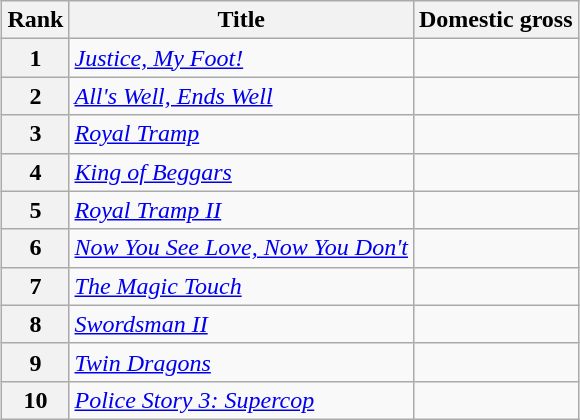<table class="wikitable sortable" style="margin:auto; margin:auto;">
<tr>
<th>Rank</th>
<th>Title</th>
<th>Domestic gross</th>
</tr>
<tr>
<th style="text-align:center;">1</th>
<td><em><a href='#'>Justice, My Foot!</a></em></td>
<td></td>
</tr>
<tr>
<th style="text-align:center;">2</th>
<td><em><a href='#'>All's Well, Ends Well</a></em></td>
<td></td>
</tr>
<tr>
<th style="text-align:center;">3</th>
<td><em><a href='#'>Royal Tramp</a></em></td>
<td></td>
</tr>
<tr>
<th style="text-align:center;">4</th>
<td><em><a href='#'>King of Beggars</a></em></td>
<td></td>
</tr>
<tr>
<th style="text-align:center;">5</th>
<td><em><a href='#'>Royal Tramp II</a></em></td>
<td></td>
</tr>
<tr>
<th style="text-align:center;">6</th>
<td><em><a href='#'>Now You See Love, Now You Don't</a></em></td>
<td></td>
</tr>
<tr>
<th style="text-align:center;">7</th>
<td><em><a href='#'>The Magic Touch</a></em></td>
<td></td>
</tr>
<tr>
<th style="text-align:center;">8</th>
<td><em><a href='#'>Swordsman II</a></em></td>
<td></td>
</tr>
<tr>
<th style="text-align:center;">9</th>
<td><em><a href='#'>Twin Dragons</a></em></td>
<td></td>
</tr>
<tr>
<th style="text-align:center;">10</th>
<td><em><a href='#'>Police Story 3: Supercop</a></em></td>
<td></td>
</tr>
</table>
